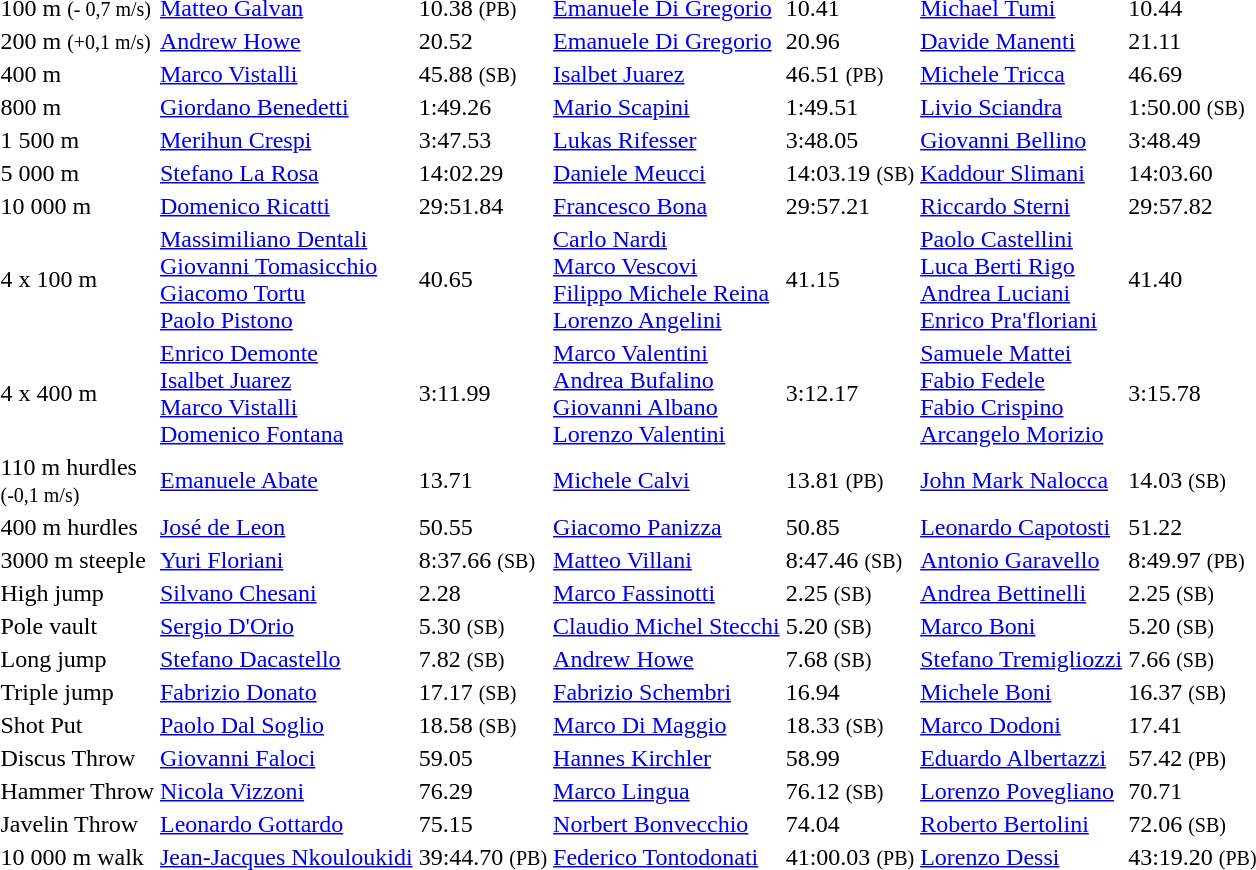<table>
<tr>
<td>100 m <small>(- 0,7 m/s)</small></td>
<td><a href='#'>Matteo Galvan</a></td>
<td>10.38 <small>(PB)</small></td>
<td><a href='#'>Emanuele Di Gregorio</a></td>
<td>10.41</td>
<td><a href='#'>Michael Tumi</a></td>
<td>10.44</td>
</tr>
<tr>
<td>200 m <small>(+0,1 m/s)</small></td>
<td><a href='#'>Andrew Howe</a></td>
<td>20.52</td>
<td><a href='#'>Emanuele Di Gregorio</a></td>
<td>20.96</td>
<td><a href='#'>Davide Manenti</a></td>
<td>21.11</td>
</tr>
<tr>
<td>400 m</td>
<td><a href='#'>Marco Vistalli</a></td>
<td>45.88 <small>(SB)</small></td>
<td><a href='#'>Isalbet Juarez</a></td>
<td>46.51 <small>(PB)</small></td>
<td><a href='#'>Michele Tricca</a></td>
<td>46.69</td>
</tr>
<tr>
<td>800 m</td>
<td><a href='#'>Giordano Benedetti</a></td>
<td>1:49.26</td>
<td><a href='#'>Mario Scapini</a></td>
<td>1:49.51</td>
<td><a href='#'>Livio Sciandra</a></td>
<td>1:50.00 <small>(SB)</small></td>
</tr>
<tr>
<td>1 500 m</td>
<td><a href='#'>Merihun Crespi</a></td>
<td>3:47.53</td>
<td><a href='#'>Lukas Rifesser</a></td>
<td>3:48.05</td>
<td><a href='#'>Giovanni Bellino</a></td>
<td>3:48.49</td>
</tr>
<tr>
<td>5 000 m</td>
<td><a href='#'>Stefano La Rosa</a></td>
<td>14:02.29</td>
<td><a href='#'>Daniele Meucci</a></td>
<td>14:03.19 <small>(SB)</small></td>
<td><a href='#'>Kaddour Slimani</a></td>
<td>14:03.60</td>
</tr>
<tr>
<td>10 000 m</td>
<td><a href='#'>Domenico Ricatti</a></td>
<td>29:51.84</td>
<td><a href='#'>Francesco Bona</a></td>
<td>29:57.21</td>
<td><a href='#'>Riccardo Sterni</a></td>
<td>29:57.82</td>
</tr>
<tr>
<td>4 x 100 m</td>
<td><a href='#'>Massimiliano Dentali</a> <br> <a href='#'>Giovanni Tomasicchio</a> <br> <a href='#'>Giacomo Tortu</a> <br> <a href='#'>Paolo Pistono</a></td>
<td>40.65</td>
<td><a href='#'>Carlo Nardi</a> <br> <a href='#'>Marco Vescovi</a> <br> <a href='#'>Filippo Michele Reina</a> <br> <a href='#'>Lorenzo Angelini</a></td>
<td>41.15</td>
<td><a href='#'>Paolo Castellini</a> <br> <a href='#'>Luca Berti Rigo</a> <br> <a href='#'>Andrea Luciani</a> <br> <a href='#'>Enrico Pra'floriani</a></td>
<td>41.40</td>
</tr>
<tr>
<td>4 x 400 m</td>
<td><a href='#'>Enrico Demonte</a> <br> <a href='#'>Isalbet Juarez</a> <br> <a href='#'>Marco Vistalli</a> <br> <a href='#'>Domenico Fontana</a></td>
<td>3:11.99</td>
<td><a href='#'>Marco Valentini</a> <br> <a href='#'>Andrea Bufalino</a> <br> <a href='#'>Giovanni Albano</a> <br> <a href='#'>Lorenzo Valentini</a></td>
<td>3:12.17</td>
<td><a href='#'>Samuele Mattei</a> <br> <a href='#'>Fabio Fedele</a> <br> <a href='#'>Fabio Crispino</a> <br> <a href='#'>Arcangelo Morizio</a></td>
<td>3:15.78</td>
</tr>
<tr>
<td>110 m hurdles <br>  <small>(-0,1 m/s)</small></td>
<td><a href='#'>Emanuele Abate</a></td>
<td>13.71</td>
<td><a href='#'>Michele Calvi</a></td>
<td>13.81 <small>(PB)</small></td>
<td><a href='#'>John Mark Nalocca</a></td>
<td>14.03 <small>(SB)</small></td>
</tr>
<tr>
<td>400 m hurdles</td>
<td><a href='#'>José de Leon</a></td>
<td>50.55</td>
<td><a href='#'>Giacomo Panizza</a></td>
<td>50.85</td>
<td><a href='#'>Leonardo Capotosti</a></td>
<td>51.22</td>
</tr>
<tr>
<td>3000 m steeple</td>
<td><a href='#'>Yuri Floriani</a></td>
<td>8:37.66 <small>(SB)</small></td>
<td><a href='#'>Matteo Villani</a></td>
<td>8:47.46 <small>(SB)</small></td>
<td><a href='#'>Antonio Garavello</a></td>
<td>8:49.97 <small>(PB)</small></td>
</tr>
<tr>
<td>High jump</td>
<td><a href='#'>Silvano Chesani</a></td>
<td>2.28</td>
<td><a href='#'>Marco Fassinotti</a></td>
<td>2.25 <small>(SB)</small></td>
<td><a href='#'>Andrea Bettinelli</a></td>
<td>2.25 <small>(SB)</small></td>
</tr>
<tr>
<td>Pole vault</td>
<td><a href='#'>Sergio D'Orio</a></td>
<td>5.30 <small>(SB)</small></td>
<td><a href='#'>Claudio Michel Stecchi</a></td>
<td>5.20 <small>(SB)</small></td>
<td><a href='#'>Marco Boni</a></td>
<td>5.20 <small>(SB)</small></td>
</tr>
<tr>
<td>Long jump</td>
<td><a href='#'>Stefano Dacastello</a></td>
<td>7.82 <small>(SB)</small></td>
<td><a href='#'>Andrew Howe</a></td>
<td>7.68 <small>(SB)</small></td>
<td><a href='#'>Stefano Tremigliozzi</a></td>
<td>7.66 <small>(SB)</small></td>
</tr>
<tr>
<td>Triple jump</td>
<td><a href='#'>Fabrizio Donato</a></td>
<td>17.17 <small>(SB)</small></td>
<td><a href='#'>Fabrizio Schembri</a></td>
<td>16.94</td>
<td><a href='#'>Michele Boni</a></td>
<td>16.37 <small>(SB)</small></td>
</tr>
<tr>
<td>Shot Put</td>
<td><a href='#'>Paolo Dal Soglio</a></td>
<td>18.58 <small>(SB)</small></td>
<td><a href='#'>Marco Di Maggio</a></td>
<td>18.33 <small>(SB)</small></td>
<td><a href='#'>Marco Dodoni</a></td>
<td>17.41</td>
</tr>
<tr>
<td>Discus Throw</td>
<td><a href='#'>Giovanni Faloci</a></td>
<td>59.05</td>
<td><a href='#'>Hannes Kirchler</a></td>
<td>58.99</td>
<td><a href='#'>Eduardo Albertazzi</a></td>
<td>57.42 <small>(PB)</small></td>
</tr>
<tr>
<td>Hammer Throw</td>
<td><a href='#'>Nicola Vizzoni</a></td>
<td>76.29</td>
<td><a href='#'>Marco Lingua</a></td>
<td>76.12 <small>(SB)</small></td>
<td><a href='#'>Lorenzo Povegliano</a></td>
<td>70.71</td>
</tr>
<tr>
<td>Javelin Throw</td>
<td><a href='#'>Leonardo Gottardo</a></td>
<td>75.15</td>
<td><a href='#'>Norbert Bonvecchio</a></td>
<td>74.04</td>
<td><a href='#'>Roberto Bertolini</a></td>
<td>72.06 <small>(SB)</small></td>
</tr>
<tr>
<td>10 000 m walk</td>
<td><a href='#'>Jean-Jacques Nkouloukidi</a></td>
<td>39:44.70 <small>(PB)</small></td>
<td><a href='#'>Federico Tontodonati</a></td>
<td>41:00.03 <small>(PB)</small></td>
<td><a href='#'>Lorenzo Dessi</a></td>
<td>43:19.20 <small>(PB)</small></td>
</tr>
</table>
